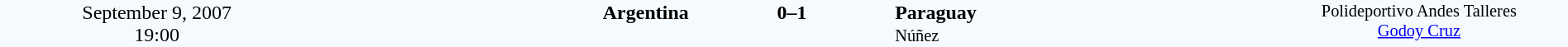<table style="width: 100%; background:#F5FAFF;" cellspacing="0">
<tr>
<td align=center rowspan=3 width=20%>September 9, 2007<br>19:00</td>
</tr>
<tr>
<td width=24% align=right><strong>Argentina</strong></td>
<td align=center width=13%><strong>0–1</strong></td>
<td width=24%><strong>Paraguay</strong></td>
<td style=font-size:85% rowspan=3 valign=top align=center>Polideportivo Andes Talleres<br><a href='#'>Godoy Cruz</a></td>
</tr>
<tr style=font-size:85%>
<td align=right valign=top></td>
<td></td>
<td>Núñez</td>
</tr>
</table>
